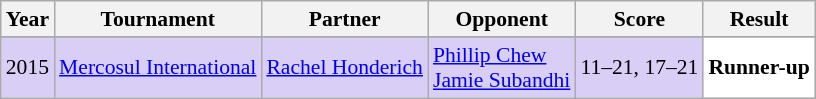<table class="sortable wikitable" style="font-size: 90%;">
<tr>
<th>Year</th>
<th>Tournament</th>
<th>Partner</th>
<th>Opponent</th>
<th>Score</th>
<th>Result</th>
</tr>
<tr>
</tr>
<tr style="background:#D8CEF6">
<td align="center">2015</td>
<td align="left"><a href='#'>Mercosul International</a></td>
<td align="left"> <a href='#'>Rachel Honderich</a></td>
<td align="left"> <a href='#'>Phillip Chew</a><br> <a href='#'>Jamie Subandhi</a></td>
<td align="left">11–21, 17–21</td>
<td style="text-align:left; background:white"> <strong>Runner-up</strong></td>
</tr>
</table>
